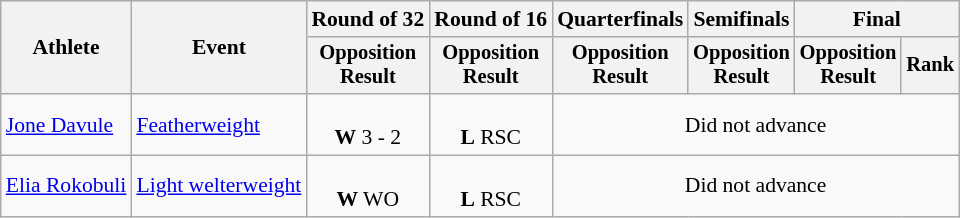<table class="wikitable" style="font-size:90%; text-align:center">
<tr>
<th rowspan=2>Athlete</th>
<th rowspan=2>Event</th>
<th>Round of 32</th>
<th>Round of 16</th>
<th>Quarterfinals</th>
<th>Semifinals</th>
<th colspan=2>Final</th>
</tr>
<tr style="font-size:95%">
<th>Opposition<br>Result</th>
<th>Opposition<br>Result</th>
<th>Opposition<br>Result</th>
<th>Opposition<br>Result</th>
<th>Opposition<br>Result</th>
<th>Rank</th>
</tr>
<tr>
<td align=left><a href='#'>Jone Davule</a></td>
<td align=left><a href='#'>Featherweight</a></td>
<td><br><strong>W</strong> 3 - 2</td>
<td><br><strong>L</strong> RSC</td>
<td colspan=4>Did not advance</td>
</tr>
<tr>
<td align=left><a href='#'>Elia Rokobuli</a></td>
<td align=left><a href='#'>Light welterweight</a></td>
<td><br><strong>W</strong> WO</td>
<td><br><strong>L</strong> RSC</td>
<td colspan=4>Did not advance</td>
</tr>
</table>
